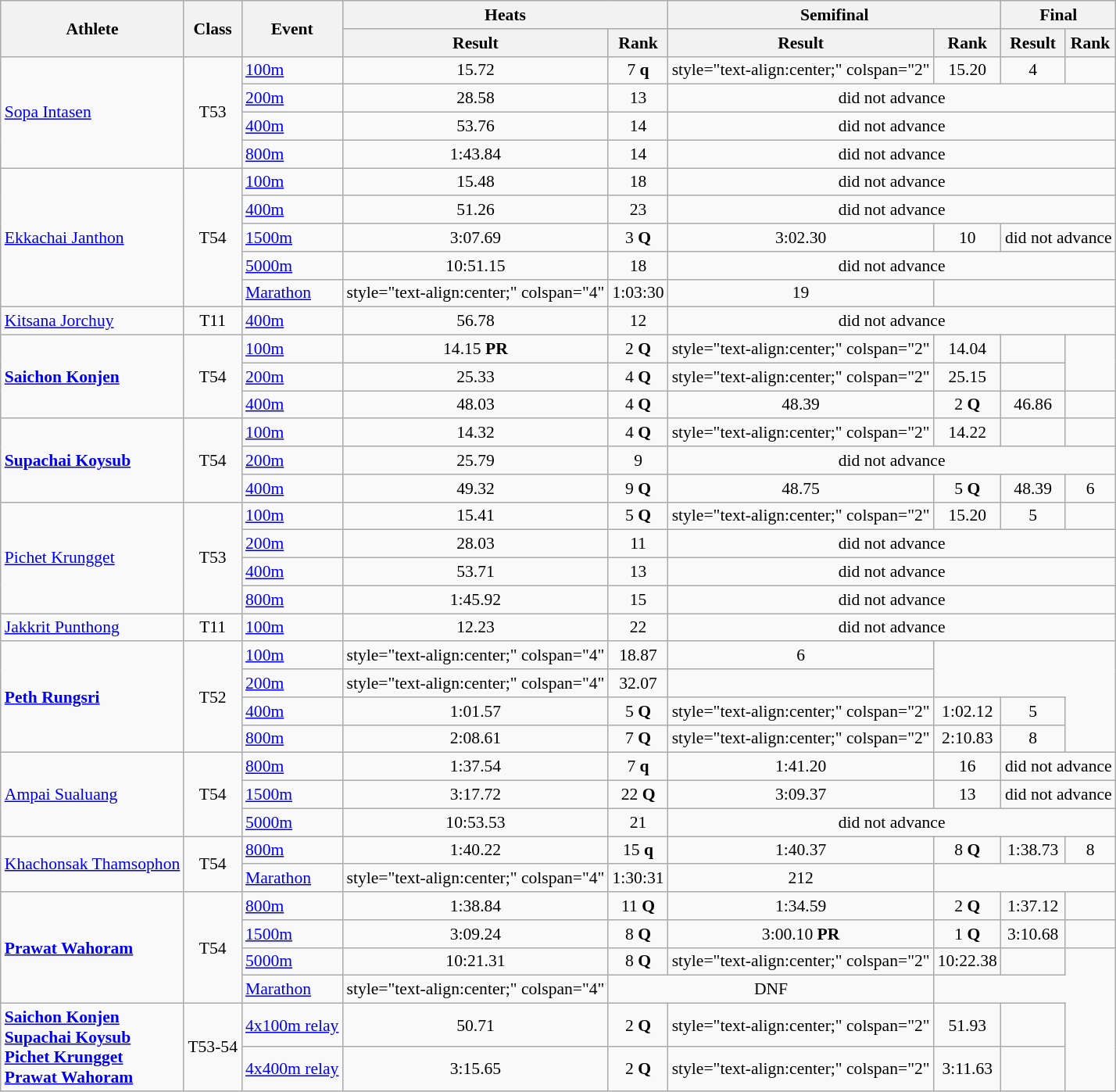<table class=wikitable style="font-size:90%">
<tr>
<th rowspan="2">Athlete</th>
<th rowspan="2">Class</th>
<th rowspan="2">Event</th>
<th colspan="2">Heats</th>
<th colspan="2">Semifinal</th>
<th colspan="3">Final</th>
</tr>
<tr>
<th>Result</th>
<th>Rank</th>
<th>Result</th>
<th>Rank</th>
<th>Result</th>
<th>Rank</th>
</tr>
<tr>
<td rowspan="4"><a href='#'>Sopa Intasen</a></td>
<td rowspan="4" style="text-align:center;">T53</td>
<td><a href='#'>100m</a></td>
<td style="text-align:center;">15.72</td>
<td style="text-align:center;">7 <strong>q</strong></td>
<td>style="text-align:center;" colspan="2" </td>
<td style="text-align:center;">15.20</td>
<td style="text-align:center;">4</td>
</tr>
<tr>
<td><a href='#'>200m</a></td>
<td style="text-align:center;">28.58</td>
<td style="text-align:center;">13</td>
<td style="text-align:center;" colspan="4">did not advance</td>
</tr>
<tr>
<td><a href='#'>400m</a></td>
<td style="text-align:center;">53.76</td>
<td style="text-align:center;">14</td>
<td style="text-align:center;" colspan="4">did not advance</td>
</tr>
<tr>
<td><a href='#'>800m</a></td>
<td style="text-align:center;">1:43.84</td>
<td style="text-align:center;">14</td>
<td style="text-align:center;" colspan="4">did not advance</td>
</tr>
<tr>
<td rowspan="5"><a href='#'>Ekkachai Janthon</a></td>
<td rowspan="5" style="text-align:center;">T54</td>
<td><a href='#'>100m</a></td>
<td style="text-align:center;">15.48</td>
<td style="text-align:center;">18</td>
<td style="text-align:center;" colspan="4">did not advance</td>
</tr>
<tr>
<td><a href='#'>400m</a></td>
<td style="text-align:center;">51.26</td>
<td style="text-align:center;">23</td>
<td style="text-align:center;" colspan="4">did not advance</td>
</tr>
<tr>
<td><a href='#'>1500m</a></td>
<td style="text-align:center;">3:07.69</td>
<td style="text-align:center;">3 <strong>Q</strong></td>
<td style="text-align:center;">3:02.30</td>
<td style="text-align:center;">10</td>
<td style="text-align:center;" colspan="2">did not advance</td>
</tr>
<tr>
<td><a href='#'>5000m</a></td>
<td style="text-align:center;">10:51.15</td>
<td style="text-align:center;">18</td>
<td style="text-align:center;" colspan="4">did not advance</td>
</tr>
<tr>
<td><a href='#'>Marathon</a></td>
<td>style="text-align:center;" colspan="4" </td>
<td style="text-align:center;">1:03:30</td>
<td style="text-align:center;">19</td>
</tr>
<tr>
<td><a href='#'>Kitsana Jorchuy</a></td>
<td style="text-align:center;">T11</td>
<td><a href='#'>400m</a></td>
<td style="text-align:center;">56.78</td>
<td style="text-align:center;">12</td>
<td style="text-align:center;" colspan="4">did not advance</td>
</tr>
<tr>
<td rowspan="3"><strong><a href='#'>Saichon Konjen</a></strong></td>
<td rowspan="3" style="text-align:center;">T54</td>
<td><a href='#'>100m</a></td>
<td style="text-align:center;">14.15 <strong>PR</strong></td>
<td style="text-align:center;">2 <strong>Q</strong></td>
<td>style="text-align:center;" colspan="2" </td>
<td style="text-align:center;">14.04</td>
<td style="text-align:center;"></td>
</tr>
<tr>
<td><a href='#'>200m</a></td>
<td style="text-align:center;">25.33</td>
<td style="text-align:center;">4 <strong>Q</strong></td>
<td>style="text-align:center;" colspan="2" </td>
<td style="text-align:center;">25.15</td>
<td style="text-align:center;"></td>
</tr>
<tr>
<td><a href='#'>400m</a></td>
<td style="text-align:center;">48.03</td>
<td style="text-align:center;">4 <strong>Q</strong></td>
<td style="text-align:center;">48.39</td>
<td style="text-align:center;">2 <strong>Q</strong></td>
<td style="text-align:center;">46.86</td>
<td style="text-align:center;"></td>
</tr>
<tr>
<td rowspan="3"><strong><a href='#'>Supachai Koysub</a></strong></td>
<td rowspan="3" style="text-align:center;">T54</td>
<td><a href='#'>100m</a></td>
<td style="text-align:center;">14.32</td>
<td style="text-align:center;">4 <strong>Q</strong></td>
<td>style="text-align:center;" colspan="2" </td>
<td style="text-align:center;">14.22</td>
<td style="text-align:center;"></td>
</tr>
<tr>
<td><a href='#'>200m</a></td>
<td style="text-align:center;">25.79</td>
<td style="text-align:center;">9</td>
<td style="text-align:center;" colspan="4">did not advance</td>
</tr>
<tr>
<td><a href='#'>400m</a></td>
<td style="text-align:center;">49.32</td>
<td style="text-align:center;">9 <strong>Q</strong></td>
<td style="text-align:center;">48.75</td>
<td style="text-align:center;">5 <strong>Q</strong></td>
<td style="text-align:center;">48.39</td>
<td style="text-align:center;">6</td>
</tr>
<tr>
<td rowspan="4"><a href='#'>Pichet Krungget</a></td>
<td rowspan="4" style="text-align:center;">T53</td>
<td><a href='#'>100m</a></td>
<td style="text-align:center;">15.41</td>
<td style="text-align:center;">5 <strong>Q</strong></td>
<td>style="text-align:center;" colspan="2" </td>
<td style="text-align:center;">15.20</td>
<td style="text-align:center;">5</td>
</tr>
<tr>
<td><a href='#'>200m</a></td>
<td style="text-align:center;">28.03</td>
<td style="text-align:center;">11</td>
<td style="text-align:center;" colspan="4">did not advance</td>
</tr>
<tr>
<td><a href='#'>400m</a></td>
<td style="text-align:center;">53.71</td>
<td style="text-align:center;">13</td>
<td style="text-align:center;" colspan="4">did not advance</td>
</tr>
<tr>
<td><a href='#'>800m</a></td>
<td style="text-align:center;">1:45.92</td>
<td style="text-align:center;">15</td>
<td style="text-align:center;" colspan="4">did not advance</td>
</tr>
<tr>
<td><a href='#'>Jakkrit Punthong</a></td>
<td style="text-align:center;">T11</td>
<td><a href='#'>100m</a></td>
<td style="text-align:center;">12.23</td>
<td style="text-align:center;">22</td>
<td style="text-align:center;" colspan="4">did not advance</td>
</tr>
<tr>
<td rowspan="4"><strong><a href='#'>Peth Rungsri</a></strong></td>
<td rowspan="4" style="text-align:center;">T52</td>
<td><a href='#'>100m</a></td>
<td>style="text-align:center;" colspan="4" </td>
<td style="text-align:center;">18.87</td>
<td style="text-align:center;">6</td>
</tr>
<tr>
<td><a href='#'>200m</a></td>
<td>style="text-align:center;" colspan="4" </td>
<td style="text-align:center;">32.07</td>
<td style="text-align:center;"></td>
</tr>
<tr>
<td><a href='#'>400m</a></td>
<td style="text-align:center;">1:01.57</td>
<td style="text-align:center;">5 <strong>Q</strong></td>
<td>style="text-align:center;" colspan="2" </td>
<td style="text-align:center;">1:02.12</td>
<td style="text-align:center;">5</td>
</tr>
<tr>
<td><a href='#'>800m</a></td>
<td style="text-align:center;">2:08.61</td>
<td style="text-align:center;">7 <strong>Q</strong></td>
<td>style="text-align:center;" colspan="2" </td>
<td style="text-align:center;">2:10.83</td>
<td style="text-align:center;">8</td>
</tr>
<tr>
<td rowspan="3"><a href='#'>Ampai Sualuang</a></td>
<td rowspan="3" style="text-align:center;">T54</td>
<td><a href='#'>800m</a></td>
<td style="text-align:center;">1:37.54</td>
<td style="text-align:center;">7 <strong>q</strong></td>
<td style="text-align:center;">1:41.20</td>
<td style="text-align:center;">16</td>
<td style="text-align:center;" colspan="2">did not advance</td>
</tr>
<tr>
<td><a href='#'>1500m</a></td>
<td style="text-align:center;">3:17.72</td>
<td style="text-align:center;">22 <strong>Q</strong></td>
<td style="text-align:center;">3:09.37</td>
<td style="text-align:center;">13</td>
<td style="text-align:center;" colspan="2">did not advance</td>
</tr>
<tr>
<td><a href='#'>5000m</a></td>
<td style="text-align:center;">10:53.53</td>
<td style="text-align:center;">21</td>
<td style="text-align:center;" colspan="4">did not advance</td>
</tr>
<tr>
<td rowspan="2"><a href='#'>Khachonsak Thamsophon</a></td>
<td rowspan="2" style="text-align:center;">T54</td>
<td><a href='#'>800m</a></td>
<td style="text-align:center;">1:40.22</td>
<td style="text-align:center;">15 <strong>q</strong></td>
<td style="text-align:center;">1:40.37</td>
<td style="text-align:center;">8 <strong>Q</strong></td>
<td style="text-align:center;">1:38.73</td>
<td style="text-align:center;">8</td>
</tr>
<tr>
<td><a href='#'>Marathon</a></td>
<td>style="text-align:center;" colspan="4" </td>
<td style="text-align:center;">1:30:31</td>
<td style="text-align:center;">212</td>
</tr>
<tr>
<td rowspan="4"><strong><a href='#'>Prawat Wahoram</a></strong></td>
<td rowspan="4" style="text-align:center;">T54</td>
<td><a href='#'>800m</a></td>
<td style="text-align:center;">1:38.84</td>
<td style="text-align:center;">11 <strong>Q</strong></td>
<td style="text-align:center;">1:34.59</td>
<td style="text-align:center;">2 <strong>Q</strong></td>
<td style="text-align:center;">1:37.12</td>
<td style="text-align:center;"></td>
</tr>
<tr>
<td><a href='#'>1500m</a></td>
<td style="text-align:center;">3:09.24</td>
<td style="text-align:center;">8 <strong>Q</strong></td>
<td style="text-align:center;">3:00.10 <strong>PR</strong></td>
<td style="text-align:center;">1 <strong>Q</strong></td>
<td style="text-align:center;">3:10.68</td>
<td style="text-align:center;"></td>
</tr>
<tr>
<td><a href='#'>5000m</a></td>
<td style="text-align:center;">10:21.31</td>
<td style="text-align:center;">8 <strong>Q</strong></td>
<td>style="text-align:center;" colspan="2" </td>
<td style="text-align:center;">10:22.38</td>
<td style="text-align:center;"></td>
</tr>
<tr>
<td><a href='#'>Marathon</a></td>
<td>style="text-align:center;" colspan="4" </td>
<td style="text-align:center;" colspan="2">DNF</td>
</tr>
<tr>
<td rowspan="2"><strong><a href='#'>Saichon Konjen</a></strong><br> <strong><a href='#'>Supachai Koysub</a></strong><br> <strong><a href='#'>Pichet Krungget</a></strong><br> <strong><a href='#'>Prawat Wahoram</a></strong></td>
<td rowspan="2" style="text-align:center;">T53-54</td>
<td><a href='#'>4x100m relay</a></td>
<td style="text-align:center;">50.71</td>
<td style="text-align:center;">2 <strong>Q</strong></td>
<td>style="text-align:center;" colspan="2" </td>
<td style="text-align:center;">51.93</td>
<td style="text-align:center;"></td>
</tr>
<tr>
<td><a href='#'>4x400m relay</a></td>
<td style="text-align:center;">3:15.65</td>
<td style="text-align:center;">2 <strong>Q</strong></td>
<td>style="text-align:center;" colspan="2" </td>
<td style="text-align:center;">3:11.63</td>
<td style="text-align:center;"></td>
</tr>
</table>
